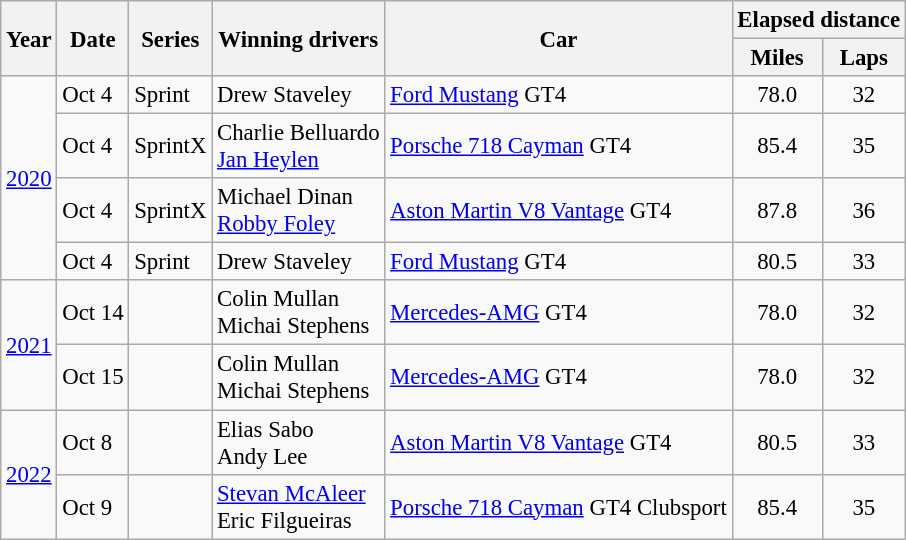<table class="wikitable" style="font-size: 95%;">
<tr>
<th rowspan="2" style="text-align:center">Year</th>
<th rowspan="2" style="text-align:center">Date</th>
<th rowspan="2" style="text-align:center">Series</th>
<th rowspan="2" style="text-align:center">Winning drivers</th>
<th rowspan="2" style="text-align:center">Car</th>
<th colspan="2" style="text-align:center">Elapsed distance</th>
</tr>
<tr>
<th style="text-align:center">Miles</th>
<th style="text-align:center">Laps</th>
</tr>
<tr>
<td rowspan="4"><a href='#'>2020</a></td>
<td>Oct 4</td>
<td>Sprint</td>
<td> Drew Staveley</td>
<td><a href='#'>Ford Mustang</a> GT4</td>
<td style="text-align:center">78.0</td>
<td style="text-align:center">32</td>
</tr>
<tr>
<td>Oct 4</td>
<td>SprintX</td>
<td> Charlie Belluardo<br> <a href='#'>Jan Heylen</a></td>
<td><a href='#'>Porsche 718 Cayman</a> GT4</td>
<td style="text-align:center">85.4</td>
<td style="text-align:center">35</td>
</tr>
<tr>
<td>Oct 4</td>
<td>SprintX</td>
<td> Michael Dinan<br> <a href='#'>Robby Foley</a></td>
<td><a href='#'>Aston Martin V8 Vantage</a> GT4</td>
<td style="text-align:center">87.8</td>
<td style="text-align:center">36</td>
</tr>
<tr>
<td>Oct 4</td>
<td>Sprint</td>
<td> Drew Staveley</td>
<td><a href='#'>Ford Mustang</a> GT4</td>
<td style="text-align:center">80.5</td>
<td style="text-align:center">33</td>
</tr>
<tr>
<td rowspan="2"><a href='#'>2021</a></td>
<td>Oct 14</td>
<td></td>
<td> Colin Mullan<br> Michai Stephens</td>
<td><a href='#'>Mercedes-AMG</a> GT4</td>
<td style="text-align:center">78.0</td>
<td style="text-align:center">32</td>
</tr>
<tr>
<td>Oct 15</td>
<td></td>
<td> Colin Mullan<br> Michai Stephens</td>
<td><a href='#'>Mercedes-AMG</a> GT4</td>
<td style="text-align:center">78.0</td>
<td style="text-align:center">32</td>
</tr>
<tr>
<td rowspan="2"><a href='#'>2022</a></td>
<td>Oct 8</td>
<td></td>
<td> Elias Sabo<br> Andy Lee</td>
<td><a href='#'>Aston Martin V8 Vantage</a> GT4</td>
<td style="text-align:center">80.5</td>
<td style="text-align:center">33</td>
</tr>
<tr>
<td>Oct 9</td>
<td></td>
<td> <a href='#'>Stevan McAleer</a><br> Eric Filgueiras</td>
<td><a href='#'>Porsche 718 Cayman</a> GT4 Clubsport</td>
<td style="text-align:center">85.4</td>
<td style="text-align:center">35</td>
</tr>
</table>
